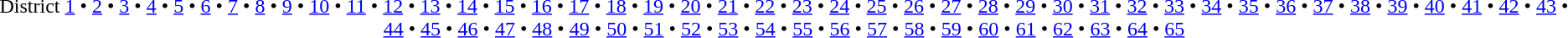<table id=toc class=toc summary=Contents>
<tr>
<td align=center><br>District <a href='#'>1</a> • <a href='#'>2</a> • <a href='#'>3</a> • <a href='#'>4</a> • <a href='#'>5</a> • <a href='#'>6</a> • <a href='#'>7</a> • <a href='#'>8</a> • <a href='#'>9</a> • <a href='#'>10</a> • <a href='#'>11</a> • <a href='#'>12</a> • <a href='#'>13</a> • <a href='#'>14</a> • <a href='#'>15</a> • <a href='#'>16</a> • <a href='#'>17</a> • <a href='#'>18</a> • <a href='#'>19</a> • <a href='#'>20</a> • <a href='#'>21</a> • <a href='#'>22</a> • <a href='#'>23</a> • <a href='#'>24</a> • <a href='#'>25</a> • <a href='#'>26</a> • <a href='#'>27</a> • <a href='#'>28</a> • <a href='#'>29</a> • <a href='#'>30</a> • <a href='#'>31</a> • <a href='#'>32</a> • <a href='#'>33</a> • <a href='#'>34</a> • <a href='#'>35</a> • <a href='#'>36</a> • <a href='#'>37</a> • <a href='#'>38</a> • <a href='#'>39</a> • <a href='#'>40</a> • <a href='#'>41</a> • <a href='#'>42</a> • <a href='#'>43</a> • <a href='#'>44</a> • <a href='#'>45</a> • <a href='#'>46</a> • <a href='#'>47</a> • <a href='#'>48</a> • <a href='#'>49</a> • <a href='#'>50</a> • <a href='#'>51</a> • <a href='#'>52</a> • <a href='#'>53</a> • <a href='#'>54</a> • <a href='#'>55</a> • <a href='#'>56</a> • <a href='#'>57</a> • <a href='#'>58</a> • <a href='#'>59</a> • <a href='#'>60</a> • <a href='#'>61</a> • <a href='#'>62</a> • <a href='#'>63</a> • <a href='#'>64</a> • <a href='#'>65</a></td>
</tr>
</table>
